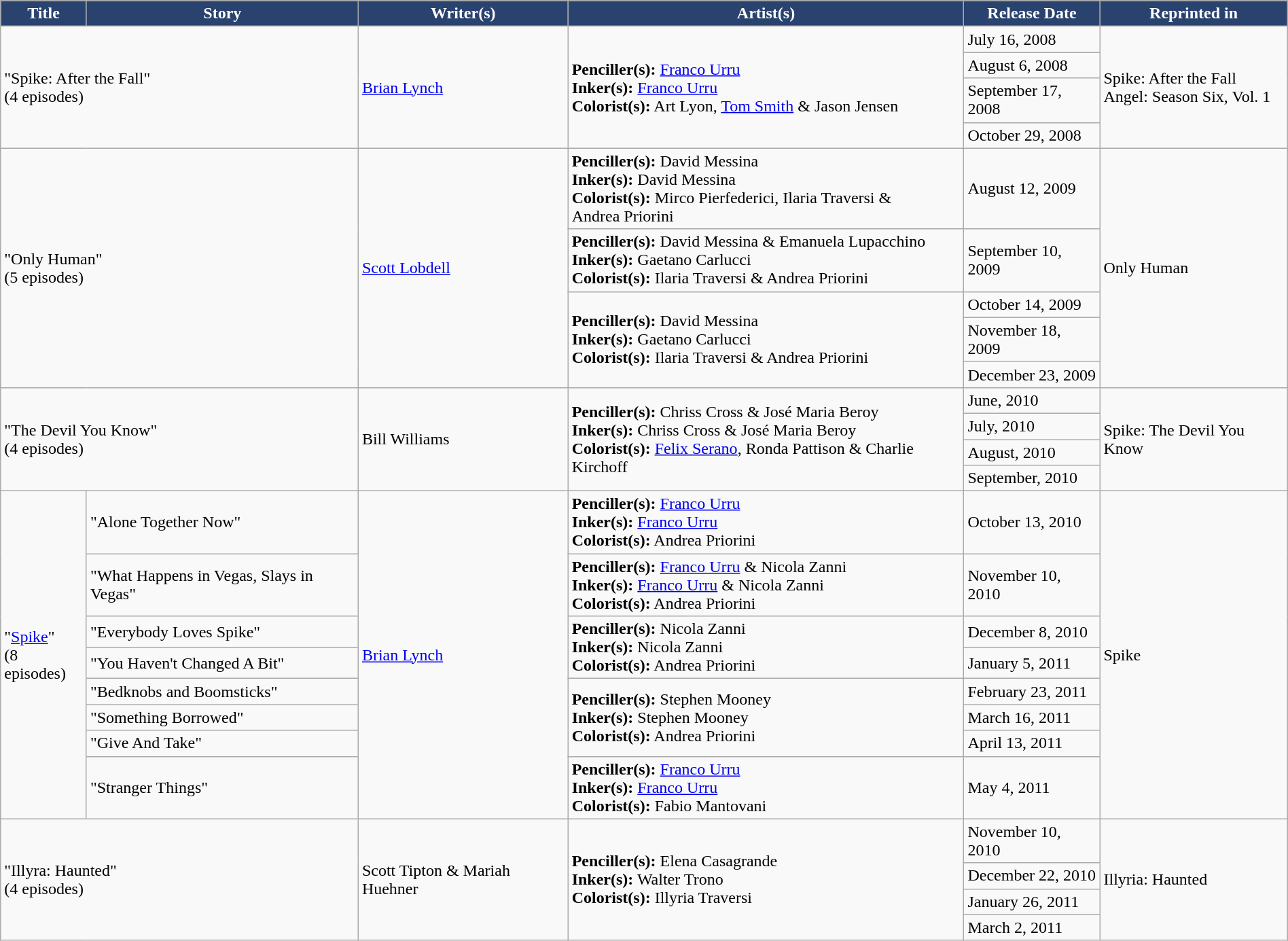<table style="width: 100%;" class="wikitable">
<tr>
<th style="background: #2A426E; color: white;">Title</th>
<th style="background: #2A426E; color: white;">Story</th>
<th style="background: #2A426E; color: white;">Writer(s)</th>
<th style="background: #2A426E; color: white;">Artist(s)</th>
<th style="background: #2A426E; color: white;">Release Date</th>
<th style="background: #2A426E; color: white;">Reprinted in</th>
</tr>
<tr>
<td rowspan="4" colspan="2">"Spike: After the Fall"<br>(4 episodes)</td>
<td rowspan="4"><a href='#'>Brian Lynch</a></td>
<td rowspan="4"><strong>Penciller(s):</strong> <a href='#'>Franco Urru</a><br><strong>Inker(s):</strong> <a href='#'>Franco Urru</a><br><strong>Colorist(s):</strong> Art Lyon, <a href='#'>Tom Smith</a> & Jason Jensen</td>
<td>July 16, 2008</td>
<td rowspan="4">Spike: After the Fall<br>Angel: Season Six, Vol. 1</td>
</tr>
<tr>
<td>August 6, 2008</td>
</tr>
<tr>
<td>September 17, 2008</td>
</tr>
<tr>
<td>October 29, 2008</td>
</tr>
<tr>
<td rowspan="5" colspan="2">"Only Human"<br>(5 episodes)</td>
<td rowspan="5"><a href='#'>Scott Lobdell</a></td>
<td><strong>Penciller(s):</strong> David Messina<br><strong>Inker(s):</strong> David Messina<br><strong>Colorist(s):</strong> Mirco Pierfederici, Ilaria Traversi &<br>Andrea Priorini</td>
<td>August 12, 2009</td>
<td rowspan="5">Only Human</td>
</tr>
<tr>
<td><strong>Penciller(s):</strong> David Messina & Emanuela Lupacchino<br><strong>Inker(s):</strong> Gaetano Carlucci<br><strong>Colorist(s):</strong> Ilaria Traversi & Andrea Priorini</td>
<td>September 10, 2009</td>
</tr>
<tr>
<td rowspan="3"><strong>Penciller(s):</strong> David Messina<br><strong>Inker(s):</strong> Gaetano Carlucci<br><strong>Colorist(s):</strong> Ilaria Traversi & Andrea Priorini</td>
<td>October 14, 2009</td>
</tr>
<tr>
<td>November 18, 2009</td>
</tr>
<tr>
<td>December 23, 2009</td>
</tr>
<tr>
<td rowspan="4" colspan="2">"The Devil You Know"<br>(4 episodes)</td>
<td rowspan="4">Bill Williams</td>
<td rowspan="4"><strong>Penciller(s):</strong> Chriss Cross & José Maria Beroy<br><strong>Inker(s):</strong> Chriss Cross & José Maria Beroy<br><strong>Colorist(s):</strong> <a href='#'>Felix Serano</a>, Ronda Pattison & Charlie Kirchoff</td>
<td>June, 2010</td>
<td rowspan="4">Spike: The Devil You Know</td>
</tr>
<tr>
<td>July, 2010</td>
</tr>
<tr>
<td>August, 2010</td>
</tr>
<tr>
<td>September, 2010</td>
</tr>
<tr>
<td rowspan="8">"<a href='#'>Spike</a>"<br>(8 episodes)</td>
<td>"Alone Together Now"</td>
<td rowspan="8"><a href='#'>Brian Lynch</a></td>
<td><strong>Penciller(s):</strong> <a href='#'>Franco Urru</a><br><strong>Inker(s):</strong> <a href='#'>Franco Urru</a><br><strong>Colorist(s):</strong> Andrea Priorini</td>
<td>October 13, 2010</td>
<td rowspan="8">Spike</td>
</tr>
<tr>
<td>"What Happens in Vegas, Slays in Vegas"</td>
<td><strong>Penciller(s):</strong> <a href='#'>Franco Urru</a> & Nicola Zanni<br><strong>Inker(s):</strong> <a href='#'>Franco Urru</a> & Nicola Zanni<br><strong>Colorist(s):</strong> Andrea Priorini</td>
<td>November 10, 2010</td>
</tr>
<tr>
<td>"Everybody Loves Spike"</td>
<td rowspan="2"><strong>Penciller(s):</strong> Nicola Zanni<br><strong>Inker(s):</strong> Nicola Zanni<br><strong>Colorist(s):</strong> Andrea Priorini</td>
<td>December 8, 2010</td>
</tr>
<tr>
<td>"You Haven't Changed A Bit"</td>
<td>January 5, 2011</td>
</tr>
<tr>
<td>"Bedknobs and Boomsticks"</td>
<td rowspan="3"><strong>Penciller(s):</strong> Stephen Mooney<br><strong>Inker(s):</strong> Stephen Mooney<br><strong>Colorist(s):</strong> Andrea Priorini</td>
<td>February 23, 2011</td>
</tr>
<tr>
<td>"Something Borrowed"</td>
<td>March 16, 2011</td>
</tr>
<tr>
<td>"Give And Take"</td>
<td>April 13, 2011</td>
</tr>
<tr>
<td>"Stranger Things"</td>
<td><strong>Penciller(s):</strong> <a href='#'>Franco Urru</a><br><strong>Inker(s):</strong> <a href='#'>Franco Urru</a><br><strong>Colorist(s):</strong> Fabio Mantovani</td>
<td>May 4, 2011</td>
</tr>
<tr>
<td rowspan="4" colspan="2">"Illyra: Haunted"<br>(4 episodes)</td>
<td rowspan="4">Scott Tipton & Mariah Huehner</td>
<td rowspan="4"><strong>Penciller(s):</strong> Elena Casagrande<br><strong>Inker(s):</strong> Walter Trono<br><strong>Colorist(s):</strong> Illyria Traversi</td>
<td>November 10, 2010</td>
<td rowspan="4">Illyria: Haunted</td>
</tr>
<tr>
<td>December 22, 2010</td>
</tr>
<tr>
<td>January 26, 2011</td>
</tr>
<tr>
<td>March 2, 2011</td>
</tr>
</table>
